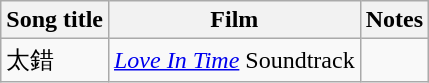<table class="wikitable">
<tr>
<th>Song title</th>
<th>Film</th>
<th>Notes</th>
</tr>
<tr>
<td>太錯</td>
<td><em><a href='#'>Love In Time</a></em> Soundtrack</td>
<td></td>
</tr>
</table>
